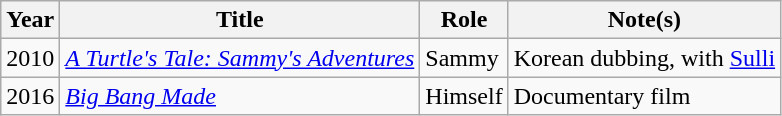<table class="wikitable">
<tr>
<th>Year</th>
<th>Title</th>
<th>Role</th>
<th>Note(s)</th>
</tr>
<tr>
<td>2010</td>
<td><em><a href='#'>A Turtle's Tale: Sammy's Adventures</a></em></td>
<td>Sammy</td>
<td>Korean dubbing, with <a href='#'>Sulli</a></td>
</tr>
<tr>
<td>2016</td>
<td><em><a href='#'>Big Bang Made</a></em></td>
<td>Himself</td>
<td>Documentary film</td>
</tr>
</table>
